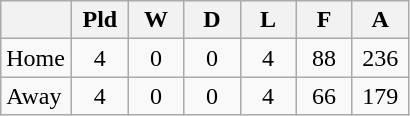<table class="wikitable" border="1">
<tr>
<th width=40></th>
<th width=30>Pld</th>
<th width=30>W</th>
<th width=30>D</th>
<th width=30>L</th>
<th width=30>F</th>
<th width=30>A</th>
</tr>
<tr>
<td>Home</td>
<td align=center>4</td>
<td align=center>0</td>
<td align=center>0</td>
<td align=center>4</td>
<td align=center>88</td>
<td align=center>236</td>
</tr>
<tr>
<td>Away</td>
<td align=center>4</td>
<td align=center>0</td>
<td align=center>0</td>
<td align=center>4</td>
<td align=center>66</td>
<td align=center>179</td>
</tr>
</table>
